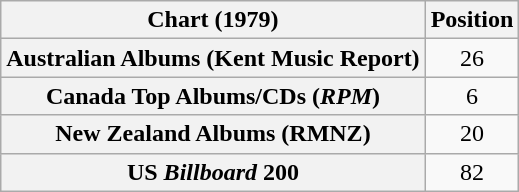<table class="wikitable sortable plainrowheaders" style="text-align:center">
<tr>
<th scope="col">Chart (1979)</th>
<th scope="col">Position</th>
</tr>
<tr>
<th scope="row">Australian Albums (Kent Music Report)</th>
<td>26</td>
</tr>
<tr>
<th scope="row">Canada Top Albums/CDs (<em>RPM</em>)</th>
<td>6</td>
</tr>
<tr>
<th scope="row">New Zealand Albums (RMNZ)</th>
<td>20</td>
</tr>
<tr>
<th scope="row">US <em>Billboard</em> 200</th>
<td>82</td>
</tr>
</table>
